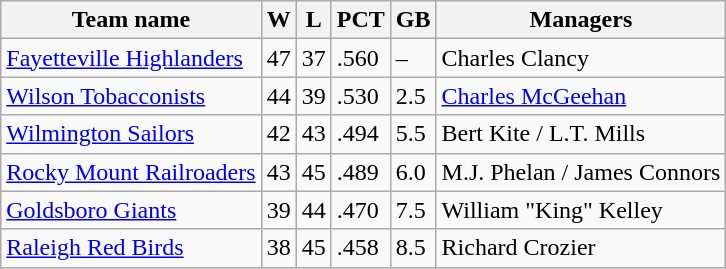<table class="wikitable">
<tr>
<th>Team name</th>
<th>W</th>
<th>L</th>
<th>PCT</th>
<th>GB</th>
<th>Managers</th>
</tr>
<tr>
<td><a href='#'>Fayetteville Highlanders</a></td>
<td>47</td>
<td>37</td>
<td>.560</td>
<td>–</td>
<td>Charles Clancy</td>
</tr>
<tr>
<td><a href='#'>Wilson Tobacconists</a></td>
<td>44</td>
<td>39</td>
<td>.530</td>
<td>2.5</td>
<td><a href='#'>Charles McGeehan</a></td>
</tr>
<tr>
<td><a href='#'>Wilmington Sailors</a></td>
<td>42</td>
<td>43</td>
<td>.494</td>
<td>5.5</td>
<td>Bert Kite / L.T. Mills</td>
</tr>
<tr>
<td><a href='#'>Rocky Mount Railroaders</a></td>
<td>43</td>
<td>45</td>
<td>.489</td>
<td>6.0</td>
<td>M.J. Phelan / James Connors</td>
</tr>
<tr>
<td><a href='#'>Goldsboro Giants</a></td>
<td>39</td>
<td>44</td>
<td>.470</td>
<td>7.5</td>
<td>William "King" Kelley</td>
</tr>
<tr>
<td><a href='#'>Raleigh Red Birds </a></td>
<td>38</td>
<td>45</td>
<td>.458</td>
<td>8.5</td>
<td>Richard Crozier</td>
</tr>
</table>
